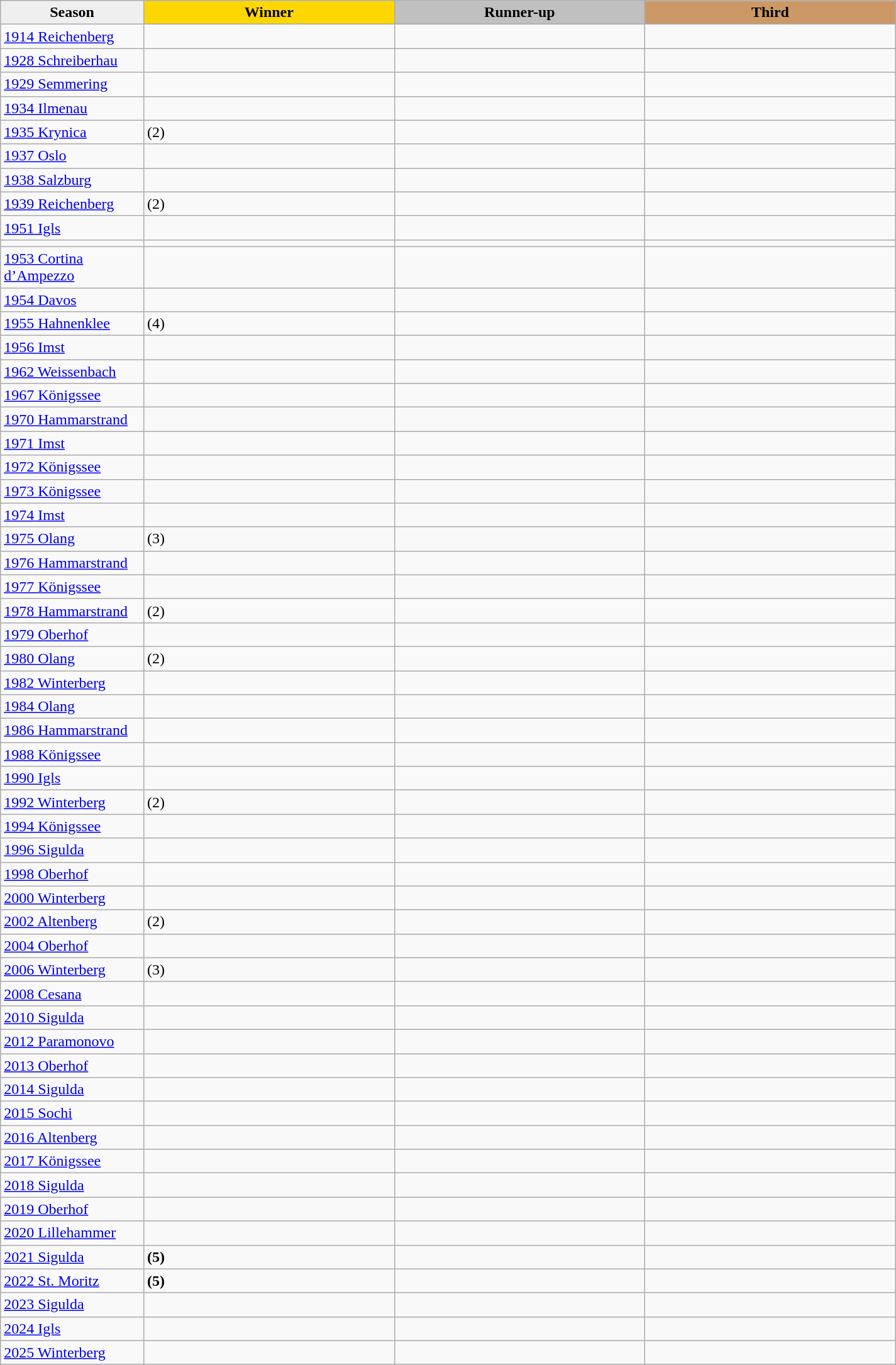<table class="wikitable sortable" style="width:950px;">
<tr>
<th style="width:16%; background:#efefef;">Season</th>
<th style="width:28%; background:gold">Winner</th>
<th style="width:28%; background:silver">Runner-up</th>
<th style="width:28%; background:#CC9966">Third</th>
</tr>
<tr>
<td><a href='#'>1914 Reichenberg</a></td>
<td></td>
<td></td>
<td></td>
</tr>
<tr>
<td><a href='#'>1928 Schreiberhau</a></td>
<td></td>
<td></td>
<td></td>
</tr>
<tr>
<td><a href='#'>1929 Semmering</a></td>
<td></td>
<td></td>
<td></td>
</tr>
<tr>
<td><a href='#'>1934 Ilmenau</a></td>
<td></td>
<td></td>
<td></td>
</tr>
<tr>
<td><a href='#'>1935 Krynica</a></td>
<td> (2)</td>
<td></td>
<td></td>
</tr>
<tr>
<td><a href='#'>1937 Oslo</a></td>
<td></td>
<td></td>
<td></td>
</tr>
<tr>
<td><a href='#'>1938 Salzburg</a></td>
<td></td>
<td></td>
<td></td>
</tr>
<tr>
<td><a href='#'>1939 Reichenberg</a></td>
<td> (2)</td>
<td></td>
<td></td>
</tr>
<tr>
<td><a href='#'>1951 Igls</a></td>
<td></td>
<td></td>
<td></td>
</tr>
<tr>
<td></td>
<td></td>
<td></td>
<td></td>
</tr>
<tr>
<td><a href='#'>1953 Cortina d’Ampezzo</a></td>
<td></td>
<td></td>
<td></td>
</tr>
<tr>
<td><a href='#'>1954 Davos</a></td>
<td></td>
<td></td>
<td></td>
</tr>
<tr>
<td><a href='#'>1955 Hahnenklee</a></td>
<td> (4)</td>
<td></td>
<td></td>
</tr>
<tr>
<td><a href='#'>1956 Imst</a></td>
<td></td>
<td></td>
<td></td>
</tr>
<tr>
<td><a href='#'>1962 Weissenbach</a></td>
<td></td>
<td></td>
<td></td>
</tr>
<tr>
<td><a href='#'>1967 Königssee</a></td>
<td></td>
<td></td>
<td></td>
</tr>
<tr>
<td><a href='#'>1970 Hammarstrand</a></td>
<td></td>
<td></td>
<td></td>
</tr>
<tr>
<td><a href='#'>1971 Imst</a></td>
<td></td>
<td></td>
<td></td>
</tr>
<tr>
<td><a href='#'>1972 Königssee</a></td>
<td></td>
<td></td>
<td></td>
</tr>
<tr>
<td><a href='#'>1973 Königssee</a></td>
<td></td>
<td></td>
<td></td>
</tr>
<tr>
<td><a href='#'>1974 Imst</a></td>
<td></td>
<td></td>
<td></td>
</tr>
<tr>
<td><a href='#'>1975 Olang</a></td>
<td> (3)</td>
<td></td>
<td></td>
</tr>
<tr>
<td><a href='#'>1976 Hammarstrand</a></td>
<td></td>
<td></td>
<td></td>
</tr>
<tr>
<td><a href='#'>1977 Königssee</a></td>
<td></td>
<td></td>
<td></td>
</tr>
<tr>
<td><a href='#'>1978 Hammarstrand</a></td>
<td> (2)</td>
<td></td>
<td></td>
</tr>
<tr>
<td><a href='#'>1979 Oberhof</a></td>
<td></td>
<td></td>
<td></td>
</tr>
<tr>
<td><a href='#'>1980 Olang</a></td>
<td> (2)</td>
<td></td>
<td></td>
</tr>
<tr>
<td><a href='#'>1982 Winterberg</a></td>
<td></td>
<td></td>
<td></td>
</tr>
<tr>
<td><a href='#'>1984 Olang</a></td>
<td></td>
<td></td>
<td></td>
</tr>
<tr>
<td><a href='#'>1986 Hammarstrand</a></td>
<td></td>
<td></td>
<td></td>
</tr>
<tr>
<td><a href='#'>1988 Königssee</a></td>
<td></td>
<td></td>
<td></td>
</tr>
<tr>
<td><a href='#'>1990 Igls</a></td>
<td></td>
<td></td>
<td></td>
</tr>
<tr>
<td><a href='#'>1992 Winterberg</a></td>
<td> (2)</td>
<td></td>
<td></td>
</tr>
<tr>
<td><a href='#'>1994 Königssee</a></td>
<td></td>
<td></td>
<td></td>
</tr>
<tr>
<td><a href='#'>1996 Sigulda</a></td>
<td></td>
<td></td>
<td></td>
</tr>
<tr>
<td><a href='#'>1998 Oberhof</a></td>
<td></td>
<td></td>
<td></td>
</tr>
<tr>
<td><a href='#'>2000 Winterberg</a></td>
<td></td>
<td></td>
<td></td>
</tr>
<tr>
<td><a href='#'>2002 Altenberg</a></td>
<td> (2)</td>
<td></td>
<td></td>
</tr>
<tr>
<td><a href='#'>2004 Oberhof</a></td>
<td></td>
<td></td>
<td></td>
</tr>
<tr>
<td><a href='#'>2006 Winterberg</a></td>
<td> (3)</td>
<td></td>
<td></td>
</tr>
<tr>
<td><a href='#'>2008 Cesana</a></td>
<td></td>
<td></td>
<td></td>
</tr>
<tr>
<td><a href='#'>2010 Sigulda</a></td>
<td></td>
<td></td>
<td></td>
</tr>
<tr>
<td><a href='#'>2012 Paramonovo</a></td>
<td></td>
<td></td>
<td></td>
</tr>
<tr>
<td><a href='#'>2013 Oberhof</a></td>
<td></td>
<td></td>
<td></td>
</tr>
<tr>
<td><a href='#'>2014 Sigulda</a></td>
<td></td>
<td></td>
<td></td>
</tr>
<tr>
<td><a href='#'>2015 Sochi</a></td>
<td></td>
<td></td>
<td></td>
</tr>
<tr>
<td><a href='#'>2016 Altenberg</a></td>
<td></td>
<td></td>
<td></td>
</tr>
<tr>
<td><a href='#'>2017 Königssee</a></td>
<td></td>
<td></td>
<td></td>
</tr>
<tr>
<td><a href='#'>2018 Sigulda</a></td>
<td></td>
<td></td>
<td></td>
</tr>
<tr>
<td><a href='#'>2019 Oberhof</a></td>
<td></td>
<td></td>
<td></td>
</tr>
<tr>
<td><a href='#'>2020 Lillehammer</a></td>
<td></td>
<td></td>
<td></td>
</tr>
<tr>
<td><a href='#'>2021 Sigulda</a></td>
<td> <strong>(5)</strong></td>
<td></td>
<td></td>
</tr>
<tr>
<td><a href='#'>2022 St. Moritz</a></td>
<td> <strong>(5)</strong></td>
<td></td>
<td></td>
</tr>
<tr>
<td><a href='#'>2023 Sigulda</a></td>
<td></td>
<td></td>
<td></td>
</tr>
<tr>
<td><a href='#'>2024 Igls</a></td>
<td></td>
<td></td>
<td></td>
</tr>
<tr>
<td><a href='#'>2025 Winterberg</a></td>
<td></td>
<td></td>
<td></td>
</tr>
</table>
